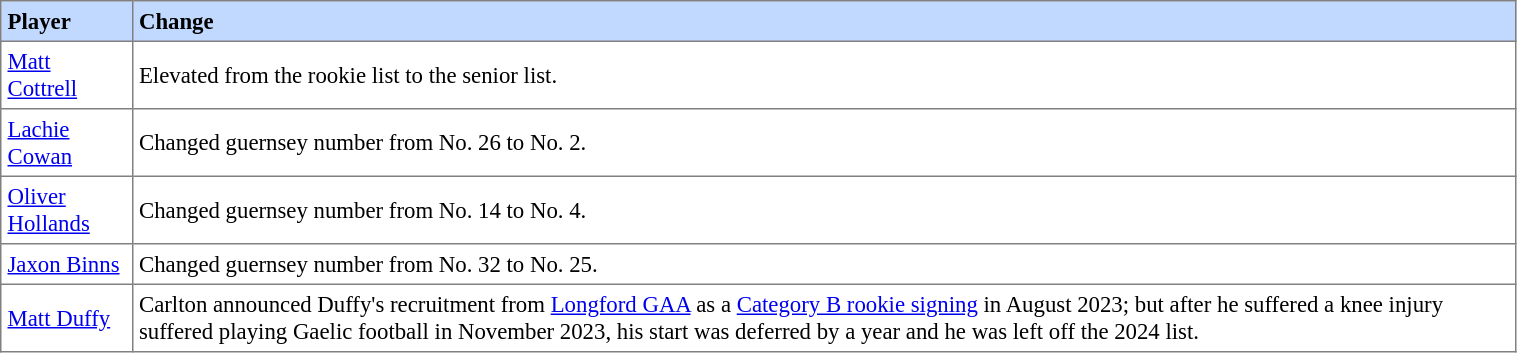<table border="1" cellpadding="4" cellspacing="0"  style="text-align:left; font-size:95%; border-collapse:collapse; width:80%;">
<tr style="background:#C1D8FF;">
<th>Player</th>
<th>Change</th>
</tr>
<tr>
<td><a href='#'>Matt Cottrell</a></td>
<td>Elevated from the rookie list to the senior list.</td>
</tr>
<tr>
<td><a href='#'>Lachie Cowan</a></td>
<td>Changed guernsey number from No. 26 to No. 2.</td>
</tr>
<tr>
<td><a href='#'>Oliver Hollands</a></td>
<td>Changed guernsey number from No. 14 to No. 4.</td>
</tr>
<tr>
<td><a href='#'>Jaxon Binns</a></td>
<td>Changed guernsey number from No. 32 to No. 25.</td>
</tr>
<tr>
<td><a href='#'>Matt Duffy</a></td>
<td>Carlton announced Duffy's recruitment from <a href='#'>Longford GAA</a> as a <a href='#'>Category B rookie signing</a> in August 2023; but after he suffered a knee injury suffered playing Gaelic football in November 2023, his start was deferred by a year and he was left off the 2024 list.</td>
</tr>
</table>
